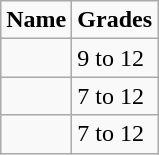<table class="wikitable">
<tr>
<td><strong>Name</strong></td>
<td><strong>Grades</strong></td>
</tr>
<tr>
<td></td>
<td>9 to 12</td>
</tr>
<tr>
<td></td>
<td>7 to 12</td>
</tr>
<tr>
<td></td>
<td>7 to 12</td>
</tr>
</table>
